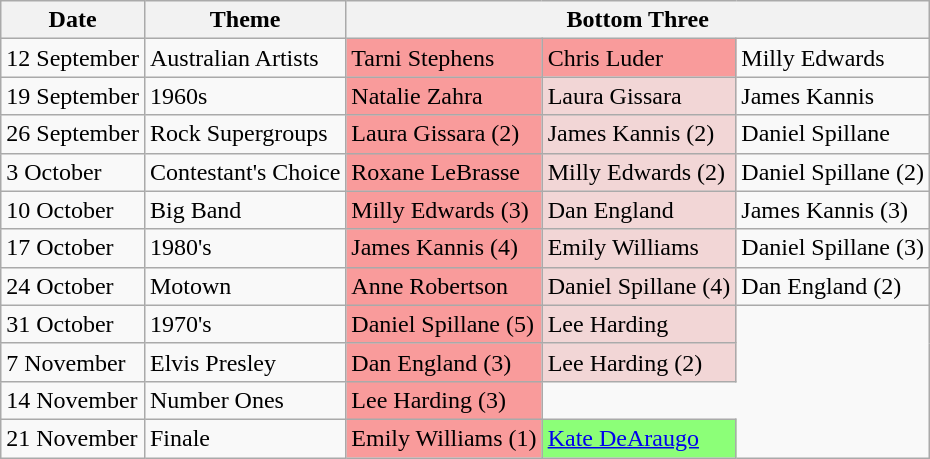<table class="wikitable">
<tr>
<th>Date</th>
<th>Theme</th>
<th colspan="3" style="text-align:center;">Bottom Three</th>
</tr>
<tr>
<td>12 September</td>
<td>Australian Artists</td>
<td style="background:#f99b9b;">Tarni Stephens</td>
<td style="background:#f99b9b;">Chris Luder</td>
<td>Milly Edwards</td>
</tr>
<tr>
<td>19 September</td>
<td>1960s</td>
<td style="background:#f99b9b;">Natalie Zahra</td>
<td style="background:#f2d6d6;">Laura Gissara</td>
<td>James Kannis</td>
</tr>
<tr>
<td>26 September</td>
<td>Rock Supergroups</td>
<td style="background:#f99b9b;">Laura Gissara (2)</td>
<td style="background:#f2d6d6;">James Kannis (2)</td>
<td>Daniel Spillane</td>
</tr>
<tr>
<td>3 October</td>
<td>Contestant's Choice</td>
<td style="background:#f99b9b;">Roxane LeBrasse</td>
<td style="background:#f2d6d6;">Milly Edwards (2)</td>
<td>Daniel Spillane (2)</td>
</tr>
<tr>
<td>10 October</td>
<td>Big Band</td>
<td style="background:#f99b9b;">Milly Edwards (3)</td>
<td style="background:#f2d6d6;">Dan England</td>
<td>James Kannis (3)</td>
</tr>
<tr>
<td>17 October</td>
<td>1980's</td>
<td style="background:#f99b9b;">James Kannis (4)</td>
<td style="background:#f2d6d6;">Emily Williams</td>
<td>Daniel Spillane (3)</td>
</tr>
<tr>
<td>24 October</td>
<td>Motown</td>
<td style="background:#f99b9b;">Anne Robertson</td>
<td style="background:#f2d6d6;">Daniel Spillane (4)</td>
<td>Dan England (2)</td>
</tr>
<tr>
<td>31 October</td>
<td>1970's</td>
<td style="background:#f99b9b;">Daniel Spillane (5)</td>
<td style="background:#f2d6d6;">Lee Harding</td>
</tr>
<tr>
<td>7 November</td>
<td>Elvis Presley</td>
<td style="background:#f99b9b;">Dan England (3)</td>
<td style="background:#f2d6d6;">Lee Harding (2)</td>
</tr>
<tr>
<td>14 November</td>
<td>Number Ones</td>
<td style="background:#f99b9b;">Lee Harding (3)</td>
</tr>
<tr>
<td>21 November</td>
<td>Finale</td>
<td style="background:#f99b9b;">Emily Williams (1)</td>
<td style="background:#8cff78;"><a href='#'>Kate DeAraugo</a></td>
</tr>
</table>
